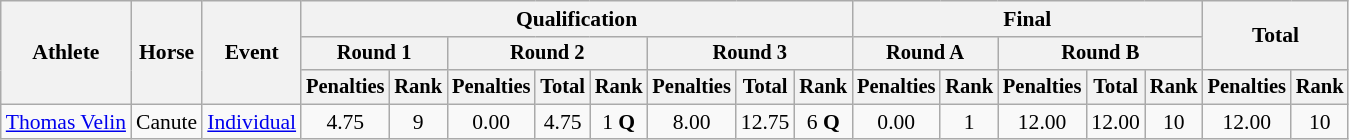<table class="wikitable" style="font-size:90%">
<tr>
<th rowspan="3">Athlete</th>
<th rowspan="3">Horse</th>
<th rowspan="3">Event</th>
<th colspan="8">Qualification</th>
<th colspan="5">Final</th>
<th rowspan=2 colspan="2">Total</th>
</tr>
<tr style="font-size:95%">
<th colspan="2">Round 1</th>
<th colspan="3">Round 2</th>
<th colspan="3">Round 3</th>
<th colspan="2">Round A</th>
<th colspan="3">Round B</th>
</tr>
<tr style="font-size:95%">
<th>Penalties</th>
<th>Rank</th>
<th>Penalties</th>
<th>Total</th>
<th>Rank</th>
<th>Penalties</th>
<th>Total</th>
<th>Rank</th>
<th>Penalties</th>
<th>Rank</th>
<th>Penalties</th>
<th>Total</th>
<th>Rank</th>
<th>Penalties</th>
<th>Rank</th>
</tr>
<tr align=center>
<td align=left><a href='#'>Thomas Velin</a></td>
<td align=left>Canute</td>
<td align=left><a href='#'>Individual</a></td>
<td>4.75</td>
<td>9</td>
<td>0.00</td>
<td>4.75</td>
<td>1 <strong>Q</strong></td>
<td>8.00</td>
<td>12.75</td>
<td>6 <strong>Q</strong></td>
<td>0.00</td>
<td>1</td>
<td>12.00</td>
<td>12.00</td>
<td>10</td>
<td>12.00</td>
<td>10</td>
</tr>
</table>
